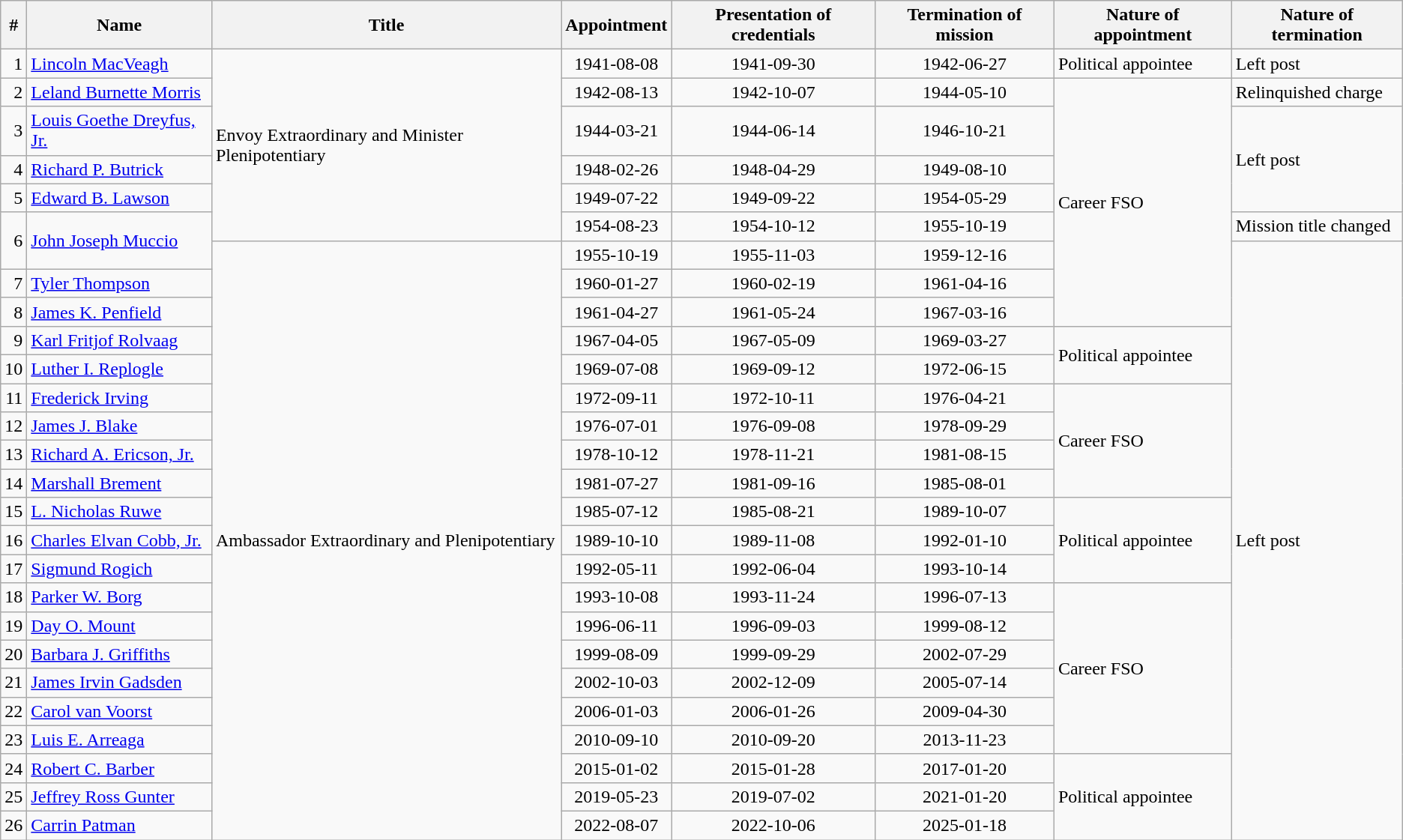<table class="wikitable">
<tr>
<th>#</th>
<th>Name</th>
<th>Title</th>
<th>Appointment</th>
<th>Presentation of credentials</th>
<th>Termination of mission</th>
<th>Nature of appointment</th>
<th>Nature of termination</th>
</tr>
<tr>
<td style="text-align: right;">1</td>
<td><a href='#'>Lincoln MacVeagh</a></td>
<td rowspan="6">Envoy Extraordinary and Minister Plenipotentiary</td>
<td style="text-align: center;">1941-08-08</td>
<td style="text-align: center;">1941-09-30</td>
<td style="text-align: center;">1942-06-27</td>
<td>Political appointee</td>
<td>Left post</td>
</tr>
<tr>
<td style="text-align: right;">2</td>
<td><a href='#'>Leland Burnette Morris</a></td>
<td style="text-align: center;">1942-08-13</td>
<td style="text-align: center;">1942-10-07</td>
<td style="text-align: center;">1944-05-10</td>
<td rowspan="8">Career FSO</td>
<td>Relinquished charge</td>
</tr>
<tr>
<td style="text-align: right;">3</td>
<td><a href='#'>Louis Goethe Dreyfus, Jr.</a></td>
<td style="text-align: center;">1944-03-21</td>
<td style="text-align: center;">1944-06-14</td>
<td style="text-align: center;">1946-10-21</td>
<td rowspan="3">Left post</td>
</tr>
<tr>
<td style="text-align: right;">4</td>
<td><a href='#'>Richard P. Butrick</a></td>
<td style="text-align: center;">1948-02-26</td>
<td style="text-align: center;">1948-04-29</td>
<td style="text-align: center;">1949-08-10</td>
</tr>
<tr>
<td style="text-align: right;">5</td>
<td><a href='#'>Edward B. Lawson</a></td>
<td style="text-align: center;">1949-07-22</td>
<td style="text-align: center;">1949-09-22</td>
<td style="text-align: center;">1954-05-29</td>
</tr>
<tr>
<td rowspan="2" style="text-align: right;">6</td>
<td rowspan="2"><a href='#'>John Joseph Muccio</a></td>
<td style="text-align: center;">1954-08-23</td>
<td style="text-align: center;">1954-10-12</td>
<td style="text-align: center;">1955-10-19</td>
<td>Mission title changed</td>
</tr>
<tr>
<td rowspan="21">Ambassador Extraordinary and Plenipotentiary</td>
<td style="text-align: center;">1955-10-19</td>
<td style="text-align: center;">1955-11-03</td>
<td style="text-align: center;">1959-12-16</td>
<td rowspan="21">Left post</td>
</tr>
<tr>
<td style="text-align: right;">7</td>
<td><a href='#'>Tyler Thompson</a></td>
<td style="text-align: center;">1960-01-27</td>
<td style="text-align: center;">1960-02-19</td>
<td style="text-align: center;">1961-04-16</td>
</tr>
<tr>
<td style="text-align: right;">8</td>
<td><a href='#'>James K. Penfield</a></td>
<td style="text-align: center;">1961-04-27</td>
<td style="text-align: center;">1961-05-24</td>
<td style="text-align: center;">1967-03-16</td>
</tr>
<tr>
<td style="text-align: right;">9</td>
<td><a href='#'>Karl Fritjof Rolvaag</a></td>
<td style="text-align: center;">1967-04-05</td>
<td style="text-align: center;">1967-05-09</td>
<td style="text-align: center;">1969-03-27</td>
<td rowspan="2">Political appointee</td>
</tr>
<tr>
<td style="text-align: right;">10</td>
<td><a href='#'>Luther I. Replogle</a></td>
<td style="text-align: center;">1969-07-08</td>
<td style="text-align: center;">1969-09-12</td>
<td style="text-align: center;">1972-06-15</td>
</tr>
<tr>
<td style="text-align: right;">11</td>
<td><a href='#'>Frederick Irving</a></td>
<td style="text-align: center;">1972-09-11</td>
<td style="text-align: center;">1972-10-11</td>
<td style="text-align: center;">1976-04-21</td>
<td rowspan="4">Career FSO</td>
</tr>
<tr>
<td style="text-align: right;">12</td>
<td><a href='#'>James J. Blake</a></td>
<td style="text-align: center;">1976-07-01</td>
<td style="text-align: center;">1976-09-08</td>
<td style="text-align: center;">1978-09-29</td>
</tr>
<tr>
<td style="text-align: right;">13</td>
<td><a href='#'>Richard A. Ericson, Jr.</a></td>
<td style="text-align: center;">1978-10-12</td>
<td style="text-align: center;">1978-11-21</td>
<td style="text-align: center;">1981-08-15</td>
</tr>
<tr>
<td style="text-align: right;">14</td>
<td><a href='#'>Marshall Brement</a></td>
<td style="text-align: center;">1981-07-27</td>
<td style="text-align: center;">1981-09-16</td>
<td style="text-align: center;">1985-08-01</td>
</tr>
<tr>
<td style="text-align: right;">15</td>
<td><a href='#'>L. Nicholas Ruwe</a></td>
<td style="text-align: center;">1985-07-12</td>
<td style="text-align: center;">1985-08-21</td>
<td style="text-align: center;">1989-10-07</td>
<td rowspan="3">Political appointee</td>
</tr>
<tr>
<td style="text-align: right;">16</td>
<td><a href='#'>Charles Elvan Cobb, Jr.</a></td>
<td style="text-align: center;">1989-10-10</td>
<td style="text-align: center;">1989-11-08</td>
<td style="text-align: center;">1992-01-10</td>
</tr>
<tr>
<td style="text-align: right;">17</td>
<td><a href='#'>Sigmund Rogich</a></td>
<td style="text-align: center;">1992-05-11</td>
<td style="text-align: center;">1992-06-04</td>
<td style="text-align: center;">1993-10-14</td>
</tr>
<tr>
<td style="text-align: right;">18</td>
<td><a href='#'>Parker W. Borg</a></td>
<td style="text-align: center;">1993-10-08</td>
<td style="text-align: center;">1993-11-24</td>
<td style="text-align: center;">1996-07-13</td>
<td rowspan="6">Career FSO</td>
</tr>
<tr>
<td style="text-align: right;">19</td>
<td><a href='#'>Day O. Mount</a></td>
<td style="text-align: center;">1996-06-11</td>
<td style="text-align: center;">1996-09-03</td>
<td style="text-align: center;">1999-08-12</td>
</tr>
<tr>
<td style="text-align: right;">20</td>
<td><a href='#'>Barbara J. Griffiths</a></td>
<td style="text-align: center;">1999-08-09</td>
<td style="text-align: center;">1999-09-29</td>
<td style="text-align: center;">2002-07-29</td>
</tr>
<tr>
<td style="text-align: right;">21</td>
<td><a href='#'>James Irvin Gadsden</a></td>
<td style="text-align: center;">2002-10-03</td>
<td style="text-align: center;">2002-12-09</td>
<td style="text-align: center;">2005-07-14</td>
</tr>
<tr>
<td style="text-align: right;">22</td>
<td><a href='#'>Carol van Voorst</a></td>
<td style="text-align: center;">2006-01-03</td>
<td style="text-align: center;">2006-01-26</td>
<td style="text-align: center;">2009-04-30</td>
</tr>
<tr>
<td style="text-align: right;">23</td>
<td><a href='#'>Luis E. Arreaga</a></td>
<td style="text-align: center;">2010-09-10</td>
<td style="text-align: center;">2010-09-20</td>
<td style="text-align: center;">2013-11-23</td>
</tr>
<tr>
<td style="text-align: right;">24</td>
<td><a href='#'>Robert C. Barber</a></td>
<td style="text-align: center;">2015-01-02</td>
<td style="text-align: center;">2015-01-28</td>
<td style="text-align: center;">2017-01-20</td>
<td rowspan="3">Political appointee</td>
</tr>
<tr>
<td style="text-align: right;">25</td>
<td><a href='#'>Jeffrey Ross Gunter</a></td>
<td style="text-align: center;">2019-05-23</td>
<td style="text-align: center;">2019-07-02</td>
<td style="text-align: center;">2021-01-20</td>
</tr>
<tr>
<td style="text-align: right;">26</td>
<td><a href='#'>Carrin Patman</a></td>
<td style="text-align: center;">2022-08-07</td>
<td style="text-align: center;">2022-10-06</td>
<td style="text-align: center;">2025-01-18</td>
</tr>
</table>
